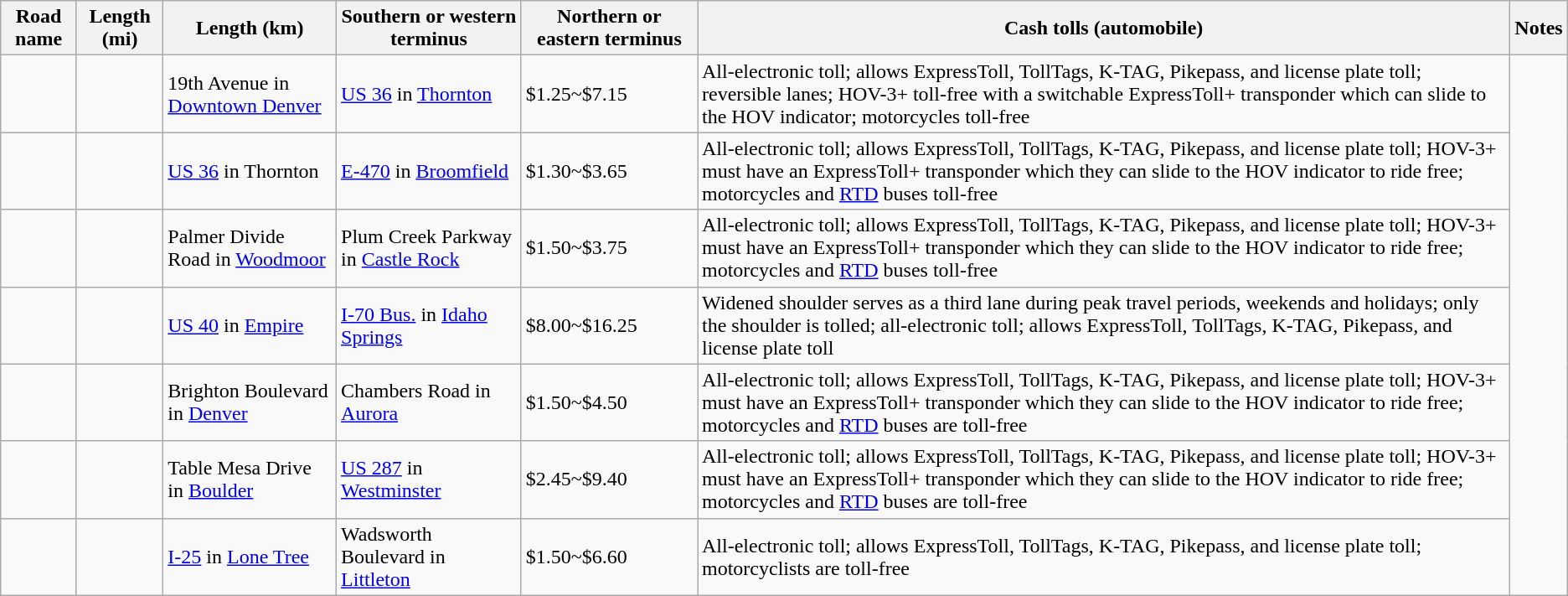<table class="wikitable">
<tr>
<th scope="col">Road name</th>
<th scope="col">Length (mi)</th>
<th scope="col">Length (km)</th>
<th scope="col">Southern or western terminus</th>
<th scope="col">Northern or eastern terminus</th>
<th scope="col">Cash tolls (automobile)</th>
<th scope="col">Notes</th>
</tr>
<tr>
<td></td>
<td></td>
<td>19th Avenue in <a href='#'>Downtown Denver</a></td>
<td><a href='#'>US 36</a> in <a href='#'>Thornton</a></td>
<td>$1.25~$7.15</td>
<td>All-electronic toll; allows ExpressToll, TollTags, K-TAG, Pikepass, and license plate toll; reversible lanes; HOV-3+ toll-free with a switchable ExpressToll+ transponder which can slide to the HOV indicator; motorcycles toll-free</td>
</tr>
<tr>
<td></td>
<td></td>
<td><a href='#'>US 36</a> in Thornton</td>
<td><a href='#'>E-470</a> in <a href='#'>Broomfield</a></td>
<td>$1.30~$3.65</td>
<td>All-electronic toll; allows ExpressToll, TollTags, K-TAG, Pikepass, and license plate toll; HOV-3+ must have an ExpressToll+ transponder which they can slide to the HOV indicator to ride free; motorcycles and <a href='#'>RTD</a> buses toll-free</td>
</tr>
<tr>
<td></td>
<td></td>
<td>Palmer Divide Road in <a href='#'>Woodmoor</a></td>
<td>Plum Creek Parkway in <a href='#'>Castle Rock</a></td>
<td>$1.50~$3.75</td>
<td>All-electronic toll; allows ExpressToll, TollTags, K-TAG, Pikepass, and license plate toll; HOV-3+ must have an ExpressToll+ transponder which they can slide to the HOV indicator to ride free; motorcycles and <a href='#'>RTD</a> buses toll-free</td>
</tr>
<tr>
<td></td>
<td></td>
<td><a href='#'>US 40</a> in <a href='#'>Empire</a></td>
<td><a href='#'>I-70 Bus.</a> in <a href='#'>Idaho Springs</a></td>
<td>$8.00~$16.25</td>
<td>Widened shoulder serves as a third lane during peak travel periods, weekends and holidays; only the shoulder is tolled; all-electronic toll; allows ExpressToll, TollTags, K-TAG, Pikepass, and license plate toll</td>
</tr>
<tr>
<td></td>
<td></td>
<td>Brighton Boulevard in <a href='#'>Denver</a></td>
<td>Chambers Road in <a href='#'>Aurora</a></td>
<td>$1.50~$4.50</td>
<td>All-electronic toll; allows ExpressToll, TollTags, K-TAG, Pikepass, and license plate toll; HOV-3+ must have an ExpressToll+ transponder which they can slide to the HOV indicator to ride free; motorcycles and <a href='#'>RTD</a> buses are toll-free</td>
</tr>
<tr>
<td></td>
<td></td>
<td>Table Mesa Drive in <a href='#'>Boulder</a></td>
<td><a href='#'>US 287</a> in <a href='#'>Westminster</a></td>
<td>$2.45~$9.40</td>
<td>All-electronic toll; allows ExpressToll, TollTags, K-TAG, Pikepass, and license plate toll; HOV-3+ must have an ExpressToll+ transponder which they can slide to the HOV indicator to ride free; motorcycles and <a href='#'>RTD</a> buses are toll-free</td>
</tr>
<tr>
<td></td>
<td></td>
<td><a href='#'>I-25</a> in <a href='#'>Lone Tree</a></td>
<td>Wadsworth Boulevard in <a href='#'>Littleton</a></td>
<td>$1.50~$6.60</td>
<td>All-electronic toll; allows ExpressToll, TollTags, K-TAG, Pikepass, and license plate toll; motorcyclists are toll-free</td>
</tr>
</table>
